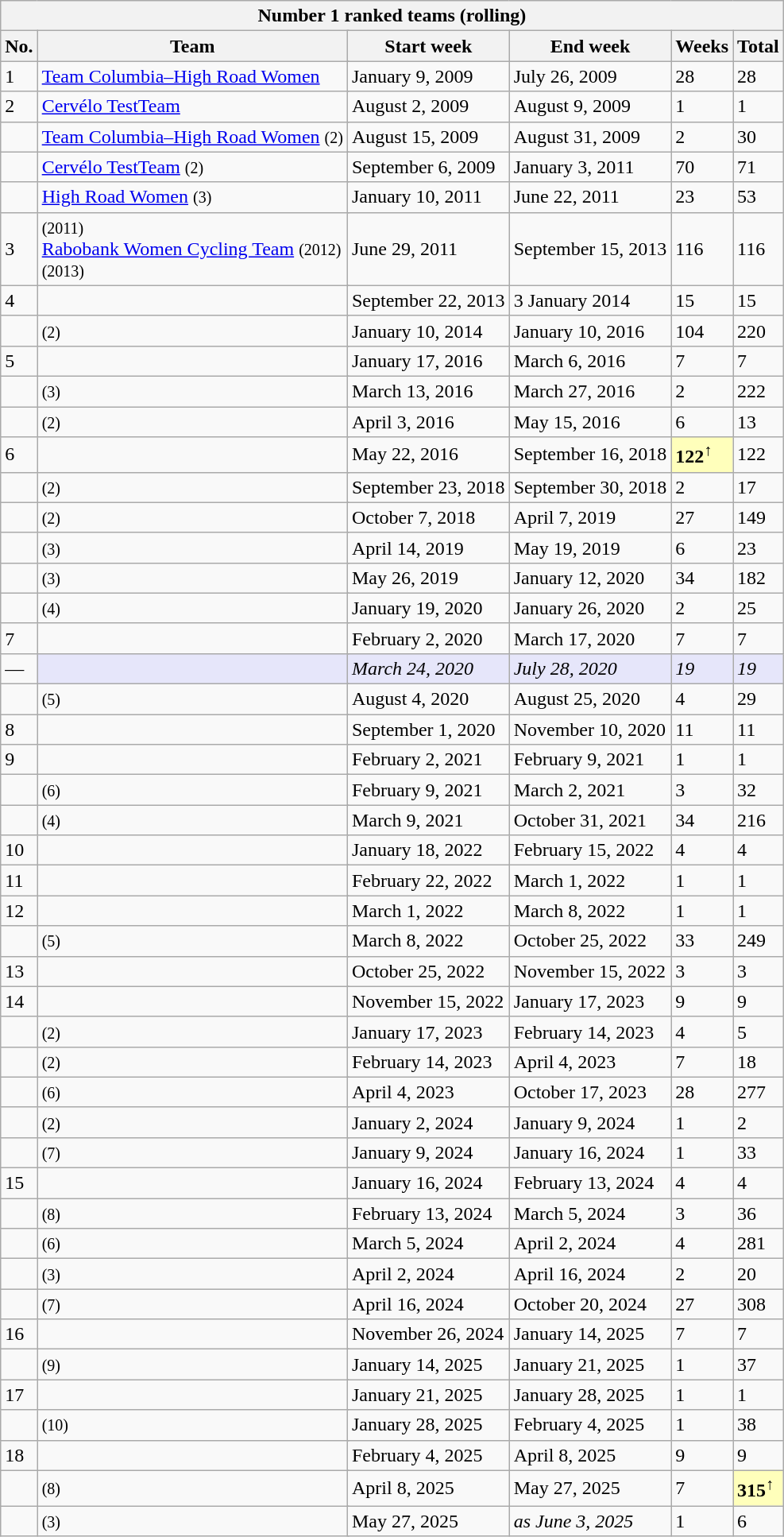<table class="sortable wikitable">
<tr>
<th scope="col" colspan=7>Number 1 ranked teams (rolling)</th>
</tr>
<tr>
<th>No.</th>
<th colspan=2>Team</th>
<th>Start week</th>
<th>End week</th>
<th>Weeks</th>
<th>Total</th>
</tr>
<tr>
<td>1</td>
<td colspan=2><a href='#'>Team Columbia–High Road Women</a></td>
<td>January 9, 2009</td>
<td>July 26, 2009</td>
<td>28</td>
<td>28</td>
</tr>
<tr>
<td>2</td>
<td colspan=2><a href='#'>Cervélo TestTeam</a></td>
<td>August 2, 2009</td>
<td>August 9, 2009</td>
<td>1</td>
<td>1</td>
</tr>
<tr>
<td></td>
<td colspan=2><a href='#'>Team Columbia–High Road Women</a> <small>(2)</small></td>
<td>August 15, 2009</td>
<td>August 31, 2009</td>
<td>2</td>
<td>30</td>
</tr>
<tr>
<td></td>
<td colspan=2><a href='#'>Cervélo TestTeam</a> <small>(2)</small></td>
<td>September 6, 2009</td>
<td>January 3, 2011</td>
<td>70</td>
<td>71</td>
</tr>
<tr>
<td></td>
<td colspan=2><a href='#'>High Road Women</a> <small>(3)</small></td>
<td>January 10, 2011</td>
<td>June 22, 2011</td>
<td>23</td>
<td>53</td>
</tr>
<tr>
<td>3</td>
<td colspan=2> <small>(2011)</small><br><a href='#'>Rabobank Women Cycling Team</a> <small>(2012)</small><br> <small>(2013)</small></td>
<td>June 29, 2011</td>
<td>September 15, 2013</td>
<td>116</td>
<td>116</td>
</tr>
<tr>
<td>4</td>
<td colspan=2></td>
<td>September 22, 2013</td>
<td>3 January 2014</td>
<td>15</td>
<td>15</td>
</tr>
<tr>
<td></td>
<td colspan=2> <small>(2)</small></td>
<td>January 10, 2014</td>
<td>January 10, 2016</td>
<td>104</td>
<td>220</td>
</tr>
<tr>
<td>5</td>
<td colspan=2></td>
<td>January 17, 2016</td>
<td>March 6, 2016</td>
<td>7</td>
<td>7</td>
</tr>
<tr>
<td></td>
<td colspan=2> <small>(3)</small></td>
<td>March 13, 2016</td>
<td>March 27, 2016</td>
<td>2</td>
<td>222</td>
</tr>
<tr>
<td></td>
<td colspan=2> <small>(2)</small></td>
<td>April 3, 2016</td>
<td>May 15, 2016</td>
<td>6</td>
<td>13</td>
</tr>
<tr>
<td>6</td>
<td colspan=2></td>
<td>May 22, 2016</td>
<td>September 16, 2018</td>
<td style="background:#ffffbb"><strong>122</strong><sup>↑</sup></td>
<td>122</td>
</tr>
<tr>
<td></td>
<td colspan=2> <small>(2)</small></td>
<td>September 23, 2018</td>
<td>September 30, 2018</td>
<td>2</td>
<td>17</td>
</tr>
<tr>
<td></td>
<td colspan=2> <small>(2)</small></td>
<td>October 7, 2018</td>
<td>April 7, 2019</td>
<td>27</td>
<td>149</td>
</tr>
<tr>
<td></td>
<td colspan=2> <small>(3)</small></td>
<td>April 14, 2019</td>
<td>May 19, 2019</td>
<td>6</td>
<td>23</td>
</tr>
<tr>
<td></td>
<td colspan=2> <small>(3)</small></td>
<td>May 26, 2019</td>
<td>January 12, 2020</td>
<td>34</td>
<td>182</td>
</tr>
<tr>
<td></td>
<td colspan=2> <small>(4)</small></td>
<td>January 19, 2020</td>
<td>January 26, 2020</td>
<td>2</td>
<td>25</td>
</tr>
<tr>
<td>7</td>
<td colspan=2></td>
<td>February 2, 2020</td>
<td>March 17, 2020</td>
<td>7</td>
<td>7</td>
</tr>
<tr>
<td>—</td>
<td style="background-color: #e6e6fa" colspan=2><strong><em></em></strong></td>
<td style="background-color: #e6e6fa"><em>March 24, 2020</em></td>
<td style="background-color: #e6e6fa"><em>July 28, 2020</em></td>
<td style="background-color: #e6e6fa"><em>19</em></td>
<td style="background-color: #e6e6fa"><em>19</em></td>
</tr>
<tr>
<td></td>
<td colspan=2> <small>(5)</small></td>
<td>August 4, 2020</td>
<td>August 25, 2020</td>
<td>4</td>
<td>29</td>
</tr>
<tr>
<td>8</td>
<td colspan=2></td>
<td>September 1, 2020</td>
<td>November 10, 2020</td>
<td>11</td>
<td>11</td>
</tr>
<tr>
<td>9</td>
<td colspan=2></td>
<td>February 2, 2021</td>
<td>February 9, 2021</td>
<td>1</td>
<td>1</td>
</tr>
<tr>
<td></td>
<td colspan=2> <small>(6)</small></td>
<td>February 9, 2021</td>
<td>March 2, 2021</td>
<td>3</td>
<td>32</td>
</tr>
<tr>
<td></td>
<td colspan=2> <small>(4)</small></td>
<td>March 9, 2021</td>
<td>October 31, 2021</td>
<td>34</td>
<td>216</td>
</tr>
<tr>
<td>10</td>
<td colspan=2></td>
<td>January 18, 2022</td>
<td>February 15, 2022</td>
<td>4</td>
<td>4</td>
</tr>
<tr>
<td>11</td>
<td colspan=2></td>
<td>February 22, 2022</td>
<td>March 1, 2022</td>
<td>1</td>
<td>1</td>
</tr>
<tr>
<td>12</td>
<td colspan=2></td>
<td>March 1, 2022</td>
<td>March 8, 2022</td>
<td>1</td>
<td>1</td>
</tr>
<tr>
<td></td>
<td colspan=2> <small>(5)</small></td>
<td>March 8, 2022</td>
<td>October 25, 2022</td>
<td>33</td>
<td>249</td>
</tr>
<tr>
<td>13</td>
<td colspan=2></td>
<td>October 25, 2022</td>
<td>November 15, 2022</td>
<td>3</td>
<td>3</td>
</tr>
<tr>
<td>14</td>
<td colspan=2></td>
<td>November 15, 2022</td>
<td>January 17, 2023</td>
<td>9</td>
<td>9</td>
</tr>
<tr>
<td></td>
<td colspan=2> <small>(2)</small></td>
<td>January 17, 2023</td>
<td>February 14, 2023</td>
<td>4</td>
<td>5</td>
</tr>
<tr>
<td></td>
<td colspan=2> <small>(2)</small></td>
<td>February 14, 2023</td>
<td>April 4, 2023</td>
<td>7</td>
<td>18</td>
</tr>
<tr>
<td></td>
<td colspan=2> <small>(6)</small></td>
<td>April 4, 2023</td>
<td>October 17, 2023</td>
<td>28</td>
<td>277</td>
</tr>
<tr>
<td></td>
<td colspan=2> <small>(2)</small></td>
<td>January 2, 2024</td>
<td>January 9, 2024</td>
<td>1</td>
<td>2</td>
</tr>
<tr>
<td></td>
<td colspan=2> <small>(7)</small></td>
<td>January 9, 2024</td>
<td>January 16, 2024</td>
<td>1</td>
<td>33</td>
</tr>
<tr>
<td>15</td>
<td colspan=2></td>
<td>January 16, 2024</td>
<td>February 13, 2024</td>
<td>4</td>
<td>4</td>
</tr>
<tr>
<td></td>
<td colspan=2> <small>(8)</small></td>
<td>February 13, 2024</td>
<td>March 5, 2024</td>
<td>3</td>
<td>36</td>
</tr>
<tr>
<td></td>
<td colspan=2> <small>(6)</small></td>
<td>March 5, 2024</td>
<td>April 2, 2024</td>
<td>4</td>
<td>281</td>
</tr>
<tr>
<td></td>
<td colspan=2> <small>(3)</small></td>
<td>April 2, 2024</td>
<td>April 16, 2024</td>
<td>2</td>
<td>20</td>
</tr>
<tr>
<td></td>
<td colspan=2> <small>(7)</small></td>
<td>April 16, 2024</td>
<td>October 20, 2024</td>
<td>27</td>
<td>308</td>
</tr>
<tr>
<td>16</td>
<td colspan=2></td>
<td>November 26, 2024</td>
<td>January 14, 2025</td>
<td>7</td>
<td>7</td>
</tr>
<tr>
<td></td>
<td colspan=2> <small>(9)</small></td>
<td>January 14, 2025</td>
<td>January 21, 2025</td>
<td>1</td>
<td>37</td>
</tr>
<tr>
<td>17</td>
<td colspan=2></td>
<td>January 21, 2025</td>
<td>January 28, 2025</td>
<td>1</td>
<td>1</td>
</tr>
<tr>
<td></td>
<td colspan=2> <small>(10)</small></td>
<td>January 28, 2025</td>
<td>February 4, 2025</td>
<td>1</td>
<td>38</td>
</tr>
<tr>
<td>18</td>
<td colspan=2></td>
<td>February 4, 2025</td>
<td>April 8, 2025</td>
<td>9</td>
<td>9</td>
</tr>
<tr>
<td></td>
<td colspan=2> <small>(8)</small></td>
<td>April 8, 2025</td>
<td>May 27, 2025</td>
<td>7</td>
<td style="background:#ffffbb"><strong>315</strong><sup>↑</sup></td>
</tr>
<tr>
<td></td>
<td colspan=2> <small>(3)</small></td>
<td>May 27, 2025</td>
<td><em>as June 3, 2025</em></td>
<td>1</td>
<td>6</td>
</tr>
</table>
